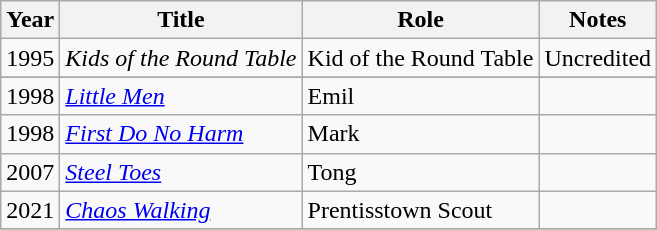<table class="wikitable sortable">
<tr>
<th>Year</th>
<th>Title</th>
<th>Role</th>
<th>Notes</th>
</tr>
<tr>
<td>1995</td>
<td><em>Kids of the Round Table</em></td>
<td>Kid of the Round Table</td>
<td>Uncredited</td>
</tr>
<tr>
</tr>
<tr>
<td>1998</td>
<td><em><a href='#'>Little Men</a></em></td>
<td>Emil</td>
<td></td>
</tr>
<tr>
<td>1998</td>
<td><em><a href='#'>First Do No Harm</a></em></td>
<td>Mark</td>
<td></td>
</tr>
<tr>
<td>2007</td>
<td><em><a href='#'>Steel Toes</a></em></td>
<td>Tong</td>
<td></td>
</tr>
<tr>
<td>2021</td>
<td><em><a href='#'>Chaos Walking</a></em></td>
<td>Prentisstown Scout</td>
<td></td>
</tr>
<tr>
</tr>
</table>
